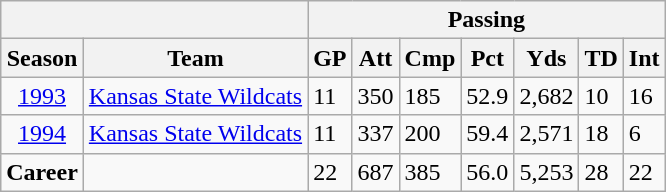<table class="wikitable">
<tr>
<th colspan="2" align="center"> </th>
<th colspan="7" align="center">Passing</th>
</tr>
<tr>
<th>Season</th>
<th>Team</th>
<th>GP</th>
<th>Att</th>
<th>Cmp</th>
<th>Pct</th>
<th>Yds</th>
<th>TD</th>
<th>Int</th>
</tr>
<tr>
<td align="center"><a href='#'>1993</a></td>
<td><a href='#'>Kansas State Wildcats</a></td>
<td>11</td>
<td>350</td>
<td>185</td>
<td>52.9</td>
<td>2,682</td>
<td>10</td>
<td>16</td>
</tr>
<tr>
<td align="center"><a href='#'>1994</a></td>
<td><a href='#'>Kansas State Wildcats</a></td>
<td>11</td>
<td>337</td>
<td>200</td>
<td>59.4</td>
<td>2,571</td>
<td>18</td>
<td>6</td>
</tr>
<tr>
<td align="center"><strong>Career</strong></td>
<td> </td>
<td>22</td>
<td>687</td>
<td>385</td>
<td>56.0</td>
<td>5,253</td>
<td>28</td>
<td>22</td>
</tr>
</table>
